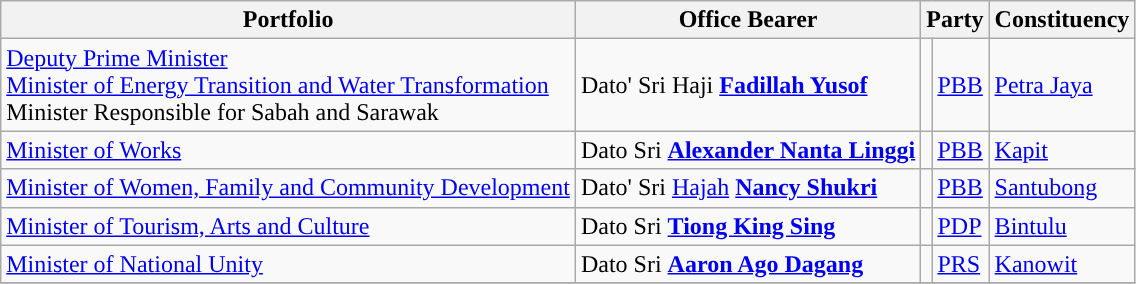<table class="sortable wikitable">
<tr>
<th>Portfolio</th>
<th>Office Bearer</th>
<th colspan="2">Party</th>
<th>Constituency</th>
</tr>
<tr>
<td><a href='#'>Deputy Prime Minister</a> <br> <a href='#'>Minister of Energy Transition and Water Transformation</a> <br> Minister Responsible for Sabah and Sarawak</td>
<td>Dato' Sri Haji <strong><a href='#'>Fadillah Yusof</a></strong> </td>
<td></td>
<td><a href='#'>PBB</a></td>
<td><a href='#'>Petra Jaya</a></td>
</tr>
<tr>
<td><a href='#'>Minister of Works</a></td>
<td>Dato Sri <strong><a href='#'>Alexander Nanta Linggi</a></strong> </td>
<td></td>
<td><a href='#'>PBB</a></td>
<td><a href='#'>Kapit</a></td>
</tr>
<tr>
<td><a href='#'>Minister of Women, Family and Community Development</a></td>
<td>Dato' Sri <a href='#'>Hajah</a> <strong><a href='#'>Nancy Shukri</a></strong> </td>
<td></td>
<td><a href='#'>PBB</a></td>
<td><a href='#'>Santubong</a></td>
</tr>
<tr>
<td><a href='#'>Minister of Tourism, Arts and Culture</a></td>
<td>Dato Sri <strong><a href='#'>Tiong King Sing</a></strong>  </td>
<td></td>
<td><a href='#'>PDP</a></td>
<td><a href='#'>Bintulu</a></td>
</tr>
<tr>
<td><a href='#'>Minister of National Unity</a></td>
<td>Dato Sri <strong><a href='#'>Aaron Ago Dagang</a></strong> </td>
<td></td>
<td><a href='#'>PRS</a></td>
<td><a href='#'>Kanowit</a></td>
</tr>
<tr>
</tr>
</table>
